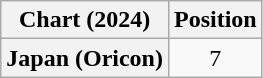<table class="wikitable plainrowheaders" style="text-align:center">
<tr>
<th scope="col">Chart (2024)</th>
<th scope="col">Position</th>
</tr>
<tr>
<th scope="row">Japan (Oricon)</th>
<td>7</td>
</tr>
</table>
